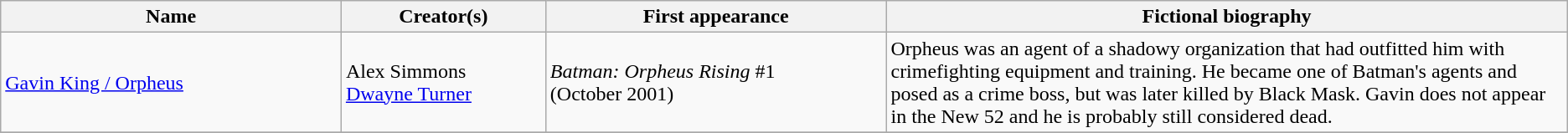<table class="wikitable">
<tr ">
<th style="width:20%;">Name</th>
<th style="width:12%;">Creator(s)</th>
<th style="width:20%;">First appearance</th>
<th style="width:40%;">Fictional biography</th>
</tr>
<tr>
<td><a href='#'>Gavin King / Orpheus</a></td>
<td>Alex Simmons<br><a href='#'>Dwayne Turner</a></td>
<td><em>Batman: Orpheus Rising</em> #1<br>(October 2001)</td>
<td>Orpheus was an agent of a shadowy organization that had outfitted him with crimefighting equipment and training. He became one of Batman's agents and posed as a crime boss, but was later killed by Black Mask. Gavin does not appear in the New 52 and he is probably still considered dead.</td>
</tr>
<tr>
</tr>
</table>
